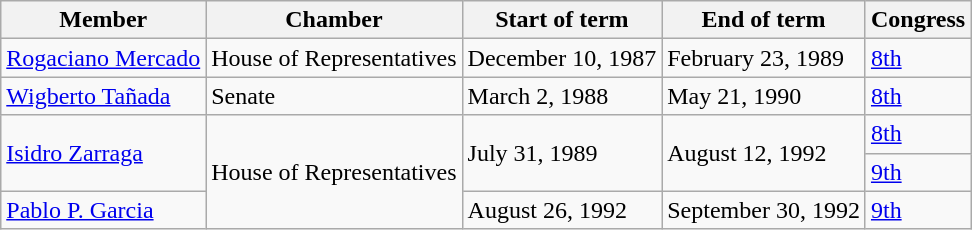<table class="wikitable">
<tr>
<th>Member</th>
<th>Chamber</th>
<th>Start of term</th>
<th>End of term</th>
<th>Congress</th>
</tr>
<tr>
<td><a href='#'>Rogaciano Mercado</a></td>
<td>House of Representatives</td>
<td>December 10, 1987</td>
<td>February 23, 1989</td>
<td><a href='#'>8th</a></td>
</tr>
<tr>
<td><a href='#'>Wigberto Tañada</a></td>
<td>Senate</td>
<td>March 2, 1988</td>
<td>May 21, 1990</td>
<td><a href='#'>8th</a></td>
</tr>
<tr>
<td rowspan="2"><a href='#'>Isidro Zarraga</a></td>
<td rowspan="3">House of Representatives</td>
<td rowspan="2">July 31, 1989</td>
<td rowspan="2">August 12, 1992</td>
<td><a href='#'>8th</a></td>
</tr>
<tr>
<td><a href='#'>9th</a></td>
</tr>
<tr>
<td><a href='#'>Pablo P. Garcia</a></td>
<td>August 26, 1992</td>
<td>September 30, 1992</td>
<td><a href='#'>9th</a></td>
</tr>
</table>
